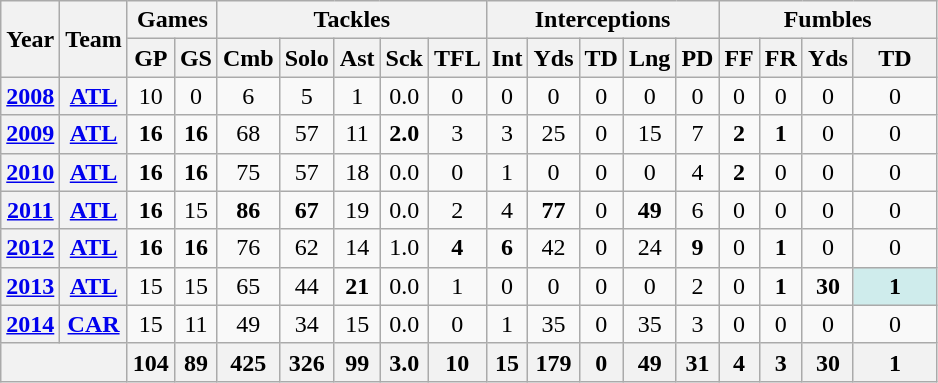<table class="wikitable" style="text-align:center">
<tr>
<th rowspan="2">Year</th>
<th rowspan="2">Team</th>
<th colspan="2">Games</th>
<th colspan="5">Tackles</th>
<th colspan="5">Interceptions</th>
<th colspan="4">Fumbles</th>
</tr>
<tr>
<th>GP</th>
<th>GS</th>
<th>Cmb</th>
<th>Solo</th>
<th>Ast</th>
<th>Sck</th>
<th>TFL</th>
<th>Int</th>
<th>Yds</th>
<th>TD</th>
<th>Lng</th>
<th>PD</th>
<th>FF</th>
<th>FR</th>
<th>Yds</th>
<th>TD</th>
</tr>
<tr>
<th><a href='#'>2008</a></th>
<th><a href='#'>ATL</a></th>
<td>10</td>
<td>0</td>
<td>6</td>
<td>5</td>
<td>1</td>
<td>0.0</td>
<td>0</td>
<td>0</td>
<td>0</td>
<td>0</td>
<td>0</td>
<td>0</td>
<td>0</td>
<td>0</td>
<td>0</td>
<td>0</td>
</tr>
<tr>
<th><a href='#'>2009</a></th>
<th><a href='#'>ATL</a></th>
<td><strong>16</strong></td>
<td><strong>16</strong></td>
<td>68</td>
<td>57</td>
<td>11</td>
<td><strong>2.0</strong></td>
<td>3</td>
<td>3</td>
<td>25</td>
<td>0</td>
<td>15</td>
<td>7</td>
<td><strong>2</strong></td>
<td><strong>1</strong></td>
<td>0</td>
<td>0</td>
</tr>
<tr>
<th><a href='#'>2010</a></th>
<th><a href='#'>ATL</a></th>
<td><strong>16</strong></td>
<td><strong>16</strong></td>
<td>75</td>
<td>57</td>
<td>18</td>
<td>0.0</td>
<td>0</td>
<td>1</td>
<td>0</td>
<td>0</td>
<td>0</td>
<td>4</td>
<td><strong>2</strong></td>
<td>0</td>
<td>0</td>
<td>0</td>
</tr>
<tr>
<th><a href='#'>2011</a></th>
<th><a href='#'>ATL</a></th>
<td><strong>16</strong></td>
<td>15</td>
<td><strong>86</strong></td>
<td><strong>67</strong></td>
<td>19</td>
<td>0.0</td>
<td>2</td>
<td>4</td>
<td><strong>77</strong></td>
<td>0</td>
<td><strong>49</strong></td>
<td>6</td>
<td>0</td>
<td>0</td>
<td>0</td>
<td>0</td>
</tr>
<tr>
<th><a href='#'>2012</a></th>
<th><a href='#'>ATL</a></th>
<td><strong>16</strong></td>
<td><strong>16</strong></td>
<td>76</td>
<td>62</td>
<td>14</td>
<td>1.0</td>
<td><strong>4</strong></td>
<td><strong>6</strong></td>
<td>42</td>
<td>0</td>
<td>24</td>
<td><strong>9</strong></td>
<td>0</td>
<td><strong>1</strong></td>
<td>0</td>
<td>0</td>
</tr>
<tr>
<th><a href='#'>2013</a></th>
<th><a href='#'>ATL</a></th>
<td>15</td>
<td>15</td>
<td>65</td>
<td>44</td>
<td><strong>21</strong></td>
<td>0.0</td>
<td>1</td>
<td>0</td>
<td>0</td>
<td>0</td>
<td>0</td>
<td>2</td>
<td>0</td>
<td><strong>1</strong></td>
<td><strong>30</strong></td>
<td style="background:#cfecec; width:3em;"><strong>1</strong></td>
</tr>
<tr>
<th><a href='#'>2014</a></th>
<th><a href='#'>CAR</a></th>
<td>15</td>
<td>11</td>
<td>49</td>
<td>34</td>
<td>15</td>
<td>0.0</td>
<td>0</td>
<td>1</td>
<td>35</td>
<td>0</td>
<td>35</td>
<td>3</td>
<td>0</td>
<td>0</td>
<td>0</td>
<td>0</td>
</tr>
<tr>
<th colspan="2"></th>
<th>104</th>
<th>89</th>
<th>425</th>
<th>326</th>
<th>99</th>
<th>3.0</th>
<th>10</th>
<th>15</th>
<th>179</th>
<th>0</th>
<th>49</th>
<th>31</th>
<th>4</th>
<th>3</th>
<th>30</th>
<th>1</th>
</tr>
</table>
